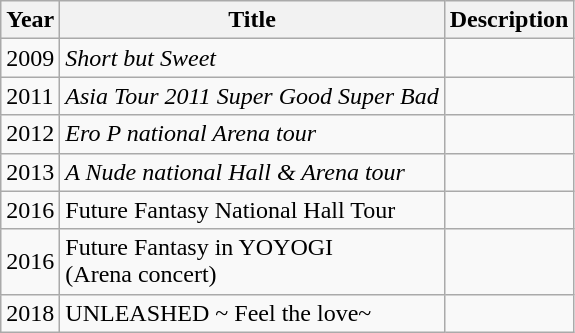<table class="wikitable">
<tr>
<th>Year</th>
<th>Title</th>
<th>Description</th>
</tr>
<tr>
<td>2009</td>
<td><em>Short but Sweet</em></td>
<td></td>
</tr>
<tr>
<td>2011</td>
<td><em>Asia Tour 2011 Super Good Super Bad</em></td>
<td></td>
</tr>
<tr>
<td>2012</td>
<td><em>Ero P national Arena tour</em></td>
<td></td>
</tr>
<tr>
<td>2013</td>
<td><em>A Nude national Hall & Arena tour</em></td>
<td></td>
</tr>
<tr>
<td>2016</td>
<td>Future Fantasy National Hall Tour</td>
<td></td>
</tr>
<tr>
<td>2016</td>
<td>Future Fantasy in YOYOGI<br>(Arena concert)</td>
<td></td>
</tr>
<tr>
<td>2018</td>
<td>UNLEASHED ~ Feel the love~</td>
<td></td>
</tr>
</table>
